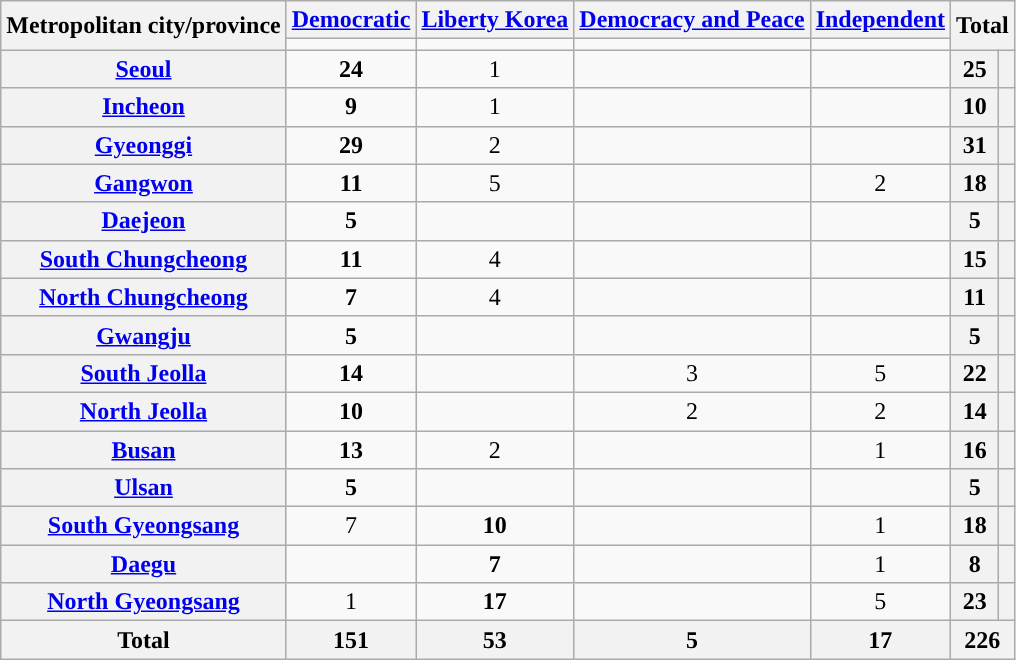<table class="wikitable" style="text-align:center;">
<tr>
<th rowspan="2">Metropolitan city/province</th>
<th><a href='#'>Democratic</a></th>
<th><a href='#'>Liberty Korea</a></th>
<th><a href='#'>Democracy and Peace</a></th>
<th><a href='#'>Independent</a></th>
<th colspan="2" rowspan="2">Total</th>
</tr>
<tr>
<td style="background:"></td>
<td style="background:"></td>
<td style="background:"></td>
<td style="background:"></td>
</tr>
<tr>
<th><a href='#'>Seoul</a></th>
<td><strong>24</strong></td>
<td>1</td>
<td></td>
<td></td>
<th>25</th>
<th style="background:"></th>
</tr>
<tr>
<th><a href='#'>Incheon</a></th>
<td><strong>9</strong></td>
<td>1</td>
<td></td>
<td></td>
<th>10</th>
<th style="background:"></th>
</tr>
<tr>
<th><a href='#'>Gyeonggi</a></th>
<td><strong>29</strong></td>
<td>2</td>
<td></td>
<td></td>
<th>31</th>
<th style="background:"></th>
</tr>
<tr>
<th><a href='#'>Gangwon</a></th>
<td><strong>11</strong></td>
<td>5</td>
<td></td>
<td>2</td>
<th>18</th>
<th style="background:"></th>
</tr>
<tr>
<th><a href='#'>Daejeon</a></th>
<td><strong>5</strong></td>
<td></td>
<td></td>
<td></td>
<th>5</th>
<th style="background:"></th>
</tr>
<tr>
<th><a href='#'>South Chungcheong</a></th>
<td><strong>11</strong></td>
<td>4</td>
<td></td>
<td></td>
<th>15</th>
<th style="background:"></th>
</tr>
<tr>
<th><a href='#'>North Chungcheong</a></th>
<td><strong>7</strong></td>
<td>4</td>
<td></td>
<td></td>
<th>11</th>
<th style="background:"></th>
</tr>
<tr>
<th><a href='#'>Gwangju</a></th>
<td><strong>5</strong></td>
<td></td>
<td></td>
<td></td>
<th>5</th>
<th style="background:"></th>
</tr>
<tr>
<th><a href='#'>South Jeolla</a></th>
<td><strong>14</strong></td>
<td></td>
<td>3</td>
<td>5</td>
<th>22</th>
<th style="background:"></th>
</tr>
<tr>
<th><a href='#'>North Jeolla</a></th>
<td><strong>10</strong></td>
<td></td>
<td>2</td>
<td>2</td>
<th>14</th>
<th style="background:"></th>
</tr>
<tr>
<th><a href='#'>Busan</a></th>
<td><strong>13</strong></td>
<td>2</td>
<td></td>
<td>1</td>
<th>16</th>
<th style="background:"></th>
</tr>
<tr>
<th><a href='#'>Ulsan</a></th>
<td><strong>5</strong></td>
<td></td>
<td></td>
<td></td>
<th>5</th>
<th style="background:"></th>
</tr>
<tr>
<th><a href='#'>South Gyeongsang</a></th>
<td>7</td>
<td><strong>10</strong></td>
<td></td>
<td>1</td>
<th>18</th>
<th style="background:"></th>
</tr>
<tr>
<th><a href='#'>Daegu</a></th>
<td></td>
<td><strong>7</strong></td>
<td></td>
<td>1</td>
<th>8</th>
<th style="background:"></th>
</tr>
<tr>
<th><a href='#'>North Gyeongsang</a></th>
<td>1</td>
<td><strong>17</strong></td>
<td></td>
<td>5</td>
<th>23</th>
<th style="background:"></th>
</tr>
<tr>
<th>Total</th>
<th>151</th>
<th>53</th>
<th>5</th>
<th>17</th>
<th colspan="2">226</th>
</tr>
</table>
